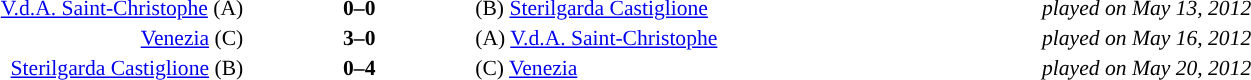<table width="100%" cellspacing="1">
<tr>
<th width="30%"></th>
<th width="12%"></th>
<th width="30%"></th>
<th width="30%'"></th>
<th></th>
</tr>
<tr style="font-size:90%;">
<td align="right"><a href='#'>V.d.A. Saint-Christophe</a> (A)</td>
<td align="center"><strong>0–0</strong></td>
<td align="left">(B) <a href='#'>Sterilgarda Castiglione</a></td>
<td align="left"><em>played on May 13, 2012</em></td>
</tr>
<tr style="font-size:90%;">
<td align="right"><a href='#'>Venezia</a> (C)</td>
<td align="center"><strong>3–0</strong></td>
<td align="left">(A) <a href='#'>V.d.A. Saint-Christophe</a></td>
<td align="left"><em>played on May 16, 2012</em></td>
</tr>
<tr style="font-size:90%;">
<td align="right"><a href='#'>Sterilgarda Castiglione</a> (B)</td>
<td align="center"><strong>0–4</strong></td>
<td align="left">(C) <a href='#'>Venezia</a></td>
<td align="left"><em>played on May 20, 2012</em></td>
</tr>
</table>
